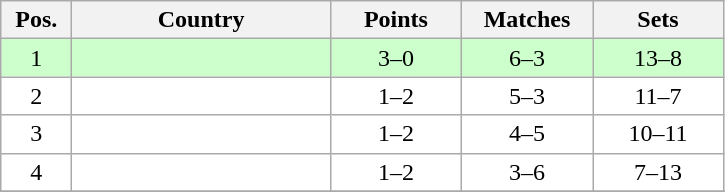<table class="wikitable" style="text-align:center;">
<tr>
<th width=40>Pos.</th>
<th width=165>Country</th>
<th width=80>Points</th>
<th width=80>Matches</th>
<th width=80>Sets</th>
</tr>
<tr style="background:#ccffcc;">
<td>1</td>
<td style="text-align:left;"></td>
<td>3–0</td>
<td>6–3</td>
<td>13–8</td>
</tr>
<tr style="background:#ffffff;">
<td>2</td>
<td style="text-align:left;"></td>
<td>1–2</td>
<td>5–3</td>
<td>11–7</td>
</tr>
<tr style="background:#ffffff;">
<td>3</td>
<td style="text-align:left;"></td>
<td>1–2</td>
<td>4–5</td>
<td>10–11</td>
</tr>
<tr style="background:#ffffff;">
<td>4</td>
<td style="text-align:left;"></td>
<td>1–2</td>
<td>3–6</td>
<td>7–13</td>
</tr>
<tr style="background:#ffffff;">
</tr>
</table>
